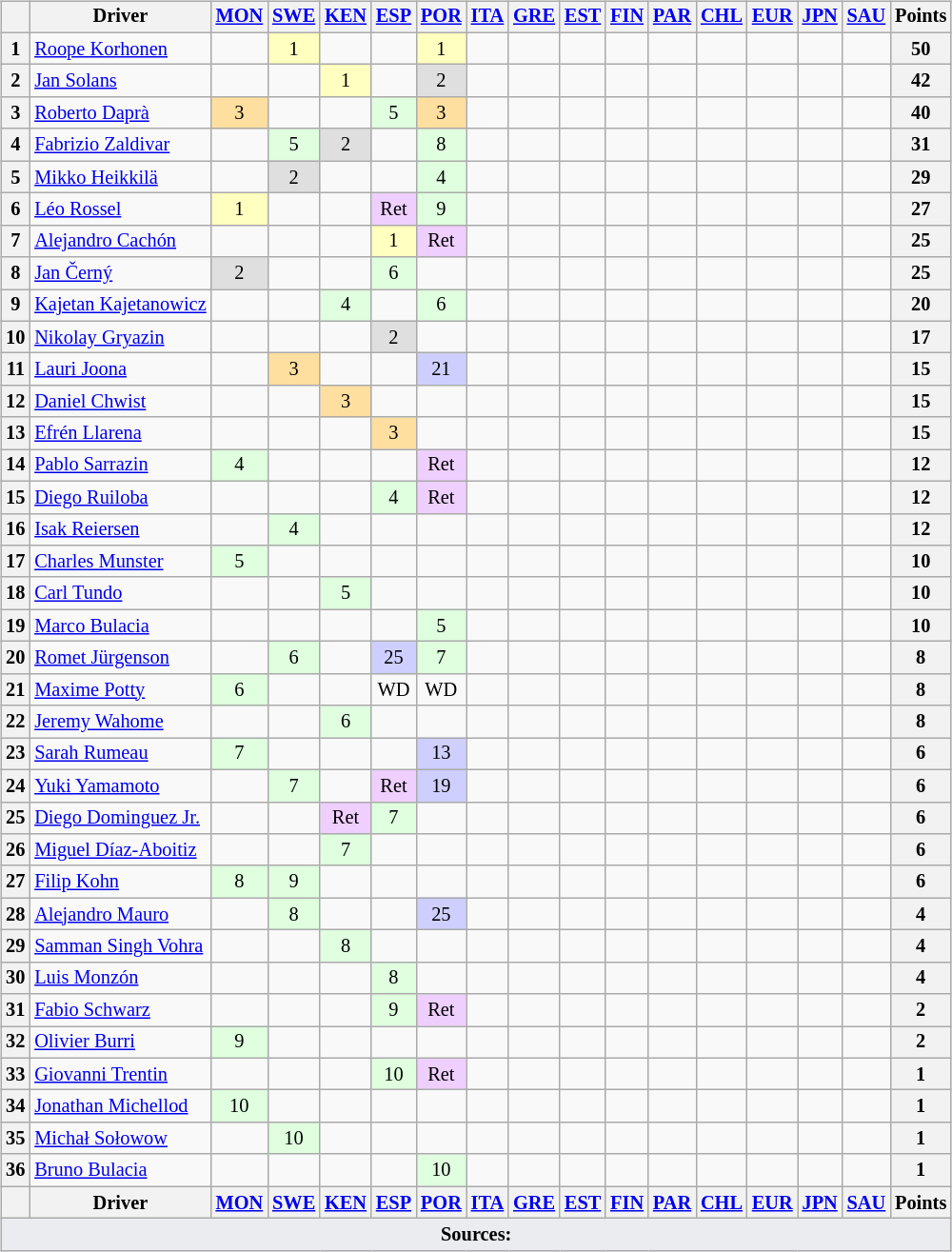<table>
<tr>
<td valign="top"><br><table class="wikitable" style="font-size: 85%; text-align: center">
<tr valign="top">
<th valign="middle"></th>
<th valign="middle">Driver</th>
<th><a href='#'>MON</a><br></th>
<th><a href='#'>SWE</a><br></th>
<th><a href='#'>KEN</a><br></th>
<th><a href='#'>ESP</a><br></th>
<th><a href='#'>POR</a><br></th>
<th><a href='#'>ITA</a><br></th>
<th><a href='#'>GRE</a><br></th>
<th><a href='#'>EST</a><br></th>
<th><a href='#'>FIN</a><br></th>
<th><a href='#'>PAR</a><br></th>
<th><a href='#'>CHL</a><br></th>
<th><a href='#'>EUR</a><br></th>
<th><a href='#'>JPN</a><br></th>
<th><a href='#'>SAU</a><br></th>
<th valign="middle">Points</th>
</tr>
<tr>
<th>1</th>
<td align="left" nowrap=""> <a href='#'>Roope Korhonen</a></td>
<td></td>
<td style="background:#ffffbf">1</td>
<td></td>
<td></td>
<td style="background:#ffffbf">1</td>
<td></td>
<td></td>
<td></td>
<td></td>
<td></td>
<td></td>
<td></td>
<td></td>
<td></td>
<th>50</th>
</tr>
<tr>
<th>2</th>
<td align="left" nowrap=""> <a href='#'>Jan Solans</a></td>
<td></td>
<td></td>
<td style="background:#ffffbf">1</td>
<td></td>
<td style="background:#dfdfdf">2</td>
<td></td>
<td></td>
<td></td>
<td></td>
<td></td>
<td></td>
<td></td>
<td></td>
<td></td>
<th>42</th>
</tr>
<tr>
<th>3</th>
<td align="left" nowrap=""> <a href='#'>Roberto Daprà</a></td>
<td style="background:#ffdf9f">3</td>
<td></td>
<td></td>
<td style="background:#dfffdf">5</td>
<td style="background:#ffdf9f">3</td>
<td></td>
<td></td>
<td></td>
<td></td>
<td></td>
<td></td>
<td></td>
<td></td>
<td></td>
<th>40</th>
</tr>
<tr>
<th>4</th>
<td align="left" nowrap=""> <a href='#'>Fabrizio Zaldivar</a></td>
<td></td>
<td style="background:#dfffdf">5</td>
<td style="background:#dfdfdf">2</td>
<td></td>
<td style="background:#dfffdf">8</td>
<td></td>
<td></td>
<td></td>
<td></td>
<td></td>
<td></td>
<td></td>
<td></td>
<td></td>
<th>31</th>
</tr>
<tr>
<th>5</th>
<td align="left" nowrap=""> <a href='#'>Mikko Heikkilä</a></td>
<td></td>
<td style="background:#dfdfdf">2</td>
<td></td>
<td></td>
<td style="background:#dfffdf">4</td>
<td></td>
<td></td>
<td></td>
<td></td>
<td></td>
<td></td>
<td></td>
<td></td>
<td></td>
<th>29</th>
</tr>
<tr>
<th>6</th>
<td align="left" nowrap=""> <a href='#'>Léo Rossel</a></td>
<td style="background:#ffffbf">1</td>
<td></td>
<td></td>
<td style="background:#efcfff">Ret</td>
<td style="background:#dfffdf">9</td>
<td></td>
<td></td>
<td></td>
<td></td>
<td></td>
<td></td>
<td></td>
<td></td>
<td></td>
<th>27</th>
</tr>
<tr>
<th>7</th>
<td align="left" nowrap=""> <a href='#'>Alejandro Cachón</a></td>
<td></td>
<td></td>
<td></td>
<td style="background:#ffffbf">1</td>
<td style="background:#efcfff">Ret</td>
<td></td>
<td></td>
<td></td>
<td></td>
<td></td>
<td></td>
<td></td>
<td></td>
<td></td>
<th>25</th>
</tr>
<tr>
<th>8</th>
<td align="left" nowrap=""> <a href='#'>Jan Černý</a></td>
<td style="background:#dfdfdf">2</td>
<td></td>
<td></td>
<td style="background:#dfffdf">6</td>
<td></td>
<td></td>
<td></td>
<td></td>
<td></td>
<td></td>
<td></td>
<td></td>
<td></td>
<td></td>
<th>25</th>
</tr>
<tr>
<th>9</th>
<td align="left" nowrap=""> <a href='#'>Kajetan Kajetanowicz</a></td>
<td></td>
<td></td>
<td style="background:#dfffdf">4</td>
<td></td>
<td style="background:#dfffdf">6</td>
<td></td>
<td></td>
<td></td>
<td></td>
<td></td>
<td></td>
<td></td>
<td></td>
<td></td>
<th>20</th>
</tr>
<tr>
<th>10</th>
<td align="left" nowrap=""> <a href='#'>Nikolay Gryazin</a></td>
<td></td>
<td></td>
<td></td>
<td style="background:#dfdfdf">2</td>
<td></td>
<td></td>
<td></td>
<td></td>
<td></td>
<td></td>
<td></td>
<td></td>
<td></td>
<td></td>
<th>17</th>
</tr>
<tr>
<th>11</th>
<td align="left" nowrap=""> <a href='#'>Lauri Joona</a></td>
<td></td>
<td style="background:#ffdf9f">3</td>
<td></td>
<td></td>
<td style="background:#cfcfff">21</td>
<td></td>
<td></td>
<td></td>
<td></td>
<td></td>
<td></td>
<td></td>
<td></td>
<td></td>
<th>15</th>
</tr>
<tr>
<th>12</th>
<td align="left" nowrap=""> <a href='#'>Daniel Chwist</a></td>
<td></td>
<td></td>
<td style="background:#ffdf9f">3</td>
<td></td>
<td></td>
<td></td>
<td></td>
<td></td>
<td></td>
<td></td>
<td></td>
<td></td>
<td></td>
<td></td>
<th>15</th>
</tr>
<tr>
<th>13</th>
<td align="left" nowrap=""> <a href='#'>Efrén Llarena</a></td>
<td></td>
<td></td>
<td></td>
<td style="background:#ffdf9f">3</td>
<td></td>
<td></td>
<td></td>
<td></td>
<td></td>
<td></td>
<td></td>
<td></td>
<td></td>
<td></td>
<th>15</th>
</tr>
<tr>
<th>14</th>
<td align="left" nowrap=""> <a href='#'>Pablo Sarrazin</a></td>
<td style="background:#dfffdf">4</td>
<td></td>
<td></td>
<td></td>
<td style="background:#efcfff">Ret</td>
<td></td>
<td></td>
<td></td>
<td></td>
<td></td>
<td></td>
<td></td>
<td></td>
<td></td>
<th>12</th>
</tr>
<tr>
<th>15</th>
<td align="left" nowrap=""> <a href='#'>Diego Ruiloba</a></td>
<td></td>
<td></td>
<td></td>
<td style="background:#dfffdf">4</td>
<td style="background:#efcfff">Ret</td>
<td></td>
<td></td>
<td></td>
<td></td>
<td></td>
<td></td>
<td></td>
<td></td>
<td></td>
<th>12</th>
</tr>
<tr>
<th>16</th>
<td align="left" nowrap=""> <a href='#'>Isak Reiersen</a></td>
<td></td>
<td style="background:#dfffdf">4</td>
<td></td>
<td></td>
<td></td>
<td></td>
<td></td>
<td></td>
<td></td>
<td></td>
<td></td>
<td></td>
<td></td>
<td></td>
<th>12</th>
</tr>
<tr>
<th>17</th>
<td align="left" nowrap=""> <a href='#'>Charles Munster</a></td>
<td style="background:#dfffdf">5</td>
<td></td>
<td></td>
<td></td>
<td></td>
<td></td>
<td></td>
<td></td>
<td></td>
<td></td>
<td></td>
<td></td>
<td></td>
<td></td>
<th>10</th>
</tr>
<tr>
<th>18</th>
<td align="left" nowrap=""> <a href='#'>Carl Tundo</a></td>
<td></td>
<td></td>
<td style="background:#dfffdf">5</td>
<td></td>
<td></td>
<td></td>
<td></td>
<td></td>
<td></td>
<td></td>
<td></td>
<td></td>
<td></td>
<td></td>
<th>10</th>
</tr>
<tr>
<th>19</th>
<td align="left" nowrap=""> <a href='#'>Marco Bulacia</a></td>
<td></td>
<td></td>
<td></td>
<td></td>
<td style="background:#dfffdf">5</td>
<td></td>
<td></td>
<td></td>
<td></td>
<td></td>
<td></td>
<td></td>
<td></td>
<td></td>
<th>10</th>
</tr>
<tr>
<th>20</th>
<td align="left" nowrap=""> <a href='#'>Romet Jürgenson</a></td>
<td></td>
<td style="background:#dfffdf">6</td>
<td></td>
<td style="background:#cfcfff">25</td>
<td style="background:#dfffdf">7</td>
<td></td>
<td></td>
<td></td>
<td></td>
<td></td>
<td></td>
<td></td>
<td></td>
<td></td>
<th>8</th>
</tr>
<tr>
<th>21</th>
<td align="left" nowrap=""> <a href='#'>Maxime Potty</a></td>
<td style="background:#dfffdf">6</td>
<td></td>
<td></td>
<td>WD</td>
<td>WD</td>
<td></td>
<td></td>
<td></td>
<td></td>
<td></td>
<td></td>
<td></td>
<td></td>
<td></td>
<th>8</th>
</tr>
<tr>
<th>22</th>
<td align="left" nowrap=""> <a href='#'>Jeremy Wahome</a></td>
<td></td>
<td></td>
<td style="background:#dfffdf">6</td>
<td></td>
<td></td>
<td></td>
<td></td>
<td></td>
<td></td>
<td></td>
<td></td>
<td></td>
<td></td>
<td></td>
<th>8</th>
</tr>
<tr>
<th>23</th>
<td align="left" nowrap=""> <a href='#'>Sarah Rumeau</a></td>
<td style="background:#dfffdf">7</td>
<td></td>
<td></td>
<td></td>
<td style="background:#cfcfff">13</td>
<td></td>
<td></td>
<td></td>
<td></td>
<td></td>
<td></td>
<td></td>
<td></td>
<td></td>
<th>6</th>
</tr>
<tr>
<th>24</th>
<td align="left" nowrap=""> <a href='#'>Yuki Yamamoto</a></td>
<td></td>
<td style="background:#dfffdf">7</td>
<td></td>
<td style="background:#efcfff">Ret</td>
<td style="background:#cfcfff">19</td>
<td></td>
<td></td>
<td></td>
<td></td>
<td></td>
<td></td>
<td></td>
<td></td>
<td></td>
<th>6</th>
</tr>
<tr>
<th>25</th>
<td align="left" nowrap=""> <a href='#'>Diego Dominguez Jr.</a></td>
<td></td>
<td></td>
<td style="background:#efcfff">Ret</td>
<td style="background:#dfffdf">7</td>
<td></td>
<td></td>
<td></td>
<td></td>
<td></td>
<td></td>
<td></td>
<td></td>
<td></td>
<td></td>
<th>6</th>
</tr>
<tr>
<th>26</th>
<td align="left" nowrap=""> <a href='#'>Miguel Díaz-Aboitiz</a></td>
<td></td>
<td></td>
<td style="background:#dfffdf">7</td>
<td></td>
<td></td>
<td></td>
<td></td>
<td></td>
<td></td>
<td></td>
<td></td>
<td></td>
<td></td>
<td></td>
<th>6</th>
</tr>
<tr>
<th>27</th>
<td align="left" nowrap=""> <a href='#'>Filip Kohn</a></td>
<td style="background:#dfffdf">8</td>
<td style="background:#dfffdf">9</td>
<td></td>
<td></td>
<td></td>
<td></td>
<td></td>
<td></td>
<td></td>
<td></td>
<td></td>
<td></td>
<td></td>
<td></td>
<th>6</th>
</tr>
<tr>
<th>28</th>
<td align="left" nowrap=""> <a href='#'>Alejandro Mauro</a></td>
<td></td>
<td style="background:#dfffdf">8</td>
<td></td>
<td></td>
<td style="background:#cfcfff">25</td>
<td></td>
<td></td>
<td></td>
<td></td>
<td></td>
<td></td>
<td></td>
<td></td>
<td></td>
<th>4</th>
</tr>
<tr>
<th>29</th>
<td align="left" nowrap=""> <a href='#'>Samman Singh Vohra</a></td>
<td></td>
<td></td>
<td style="background:#dfffdf">8</td>
<td></td>
<td></td>
<td></td>
<td></td>
<td></td>
<td></td>
<td></td>
<td></td>
<td></td>
<td></td>
<td></td>
<th>4</th>
</tr>
<tr>
<th>30</th>
<td align="left" nowrap=""> <a href='#'>Luis Monzón</a></td>
<td></td>
<td></td>
<td></td>
<td style="background:#dfffdf">8</td>
<td></td>
<td></td>
<td></td>
<td></td>
<td></td>
<td></td>
<td></td>
<td></td>
<td></td>
<td></td>
<th>4</th>
</tr>
<tr>
<th>31</th>
<td align="left" nowrap=""> <a href='#'>Fabio Schwarz</a></td>
<td></td>
<td></td>
<td></td>
<td style="background:#dfffdf">9</td>
<td style="background:#efcfff">Ret</td>
<td></td>
<td></td>
<td></td>
<td></td>
<td></td>
<td></td>
<td></td>
<td></td>
<td></td>
<th>2</th>
</tr>
<tr>
<th>32</th>
<td align="left" nowrap=""> <a href='#'>Olivier Burri</a></td>
<td style="background:#dfffdf">9</td>
<td></td>
<td></td>
<td></td>
<td></td>
<td></td>
<td></td>
<td></td>
<td></td>
<td></td>
<td></td>
<td></td>
<td></td>
<td></td>
<th>2</th>
</tr>
<tr>
<th>33</th>
<td align="left" nowrap=""> <a href='#'>Giovanni Trentin</a></td>
<td></td>
<td></td>
<td></td>
<td style="background:#dfffdf">10</td>
<td style="background:#efcfff">Ret</td>
<td></td>
<td></td>
<td></td>
<td></td>
<td></td>
<td></td>
<td></td>
<td></td>
<td></td>
<th>1</th>
</tr>
<tr>
<th>34</th>
<td align="left" nowrap=""> <a href='#'>Jonathan Michellod</a></td>
<td style="background:#dfffdf">10</td>
<td></td>
<td></td>
<td></td>
<td></td>
<td></td>
<td></td>
<td></td>
<td></td>
<td></td>
<td></td>
<td></td>
<td></td>
<td></td>
<th>1</th>
</tr>
<tr>
<th>35</th>
<td align="left" nowrap=""> <a href='#'>Michał Sołowow</a></td>
<td></td>
<td style="background:#dfffdf">10</td>
<td></td>
<td></td>
<td></td>
<td></td>
<td></td>
<td></td>
<td></td>
<td></td>
<td></td>
<td></td>
<td></td>
<td></td>
<th>1</th>
</tr>
<tr>
<th>36</th>
<td align="left" nowrap=""> <a href='#'>Bruno Bulacia</a></td>
<td></td>
<td></td>
<td></td>
<td></td>
<td style="background:#dfffdf">10</td>
<td></td>
<td></td>
<td></td>
<td></td>
<td></td>
<td></td>
<td></td>
<td></td>
<td></td>
<th>1</th>
</tr>
<tr>
<th valign="middle"></th>
<th valign="middle">Driver</th>
<th><a href='#'>MON</a><br></th>
<th><a href='#'>SWE</a><br></th>
<th><a href='#'>KEN</a><br></th>
<th><a href='#'>ESP</a><br></th>
<th><a href='#'>POR</a><br></th>
<th><a href='#'>ITA</a><br></th>
<th><a href='#'>GRE</a><br></th>
<th><a href='#'>EST</a><br></th>
<th><a href='#'>FIN</a><br></th>
<th><a href='#'>PAR</a><br></th>
<th><a href='#'>CHL</a><br></th>
<th><a href='#'>EUR</a><br></th>
<th><a href='#'>JPN</a><br></th>
<th><a href='#'>SAU</a><br></th>
<th valign="middle">Points</th>
</tr>
<tr>
<td colspan="17" style="background-color:#EAECF0;text-align:center"><strong>Sources:</strong></td>
</tr>
</table>
</td>
<td valign="top"><br></td>
</tr>
</table>
